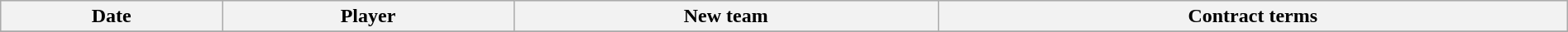<table class="wikitable" style="width:100%;">
<tr style="text-align:center; background:#ddd;">
<th>Date</th>
<th>Player</th>
<th>New team</th>
<th>Contract terms</th>
</tr>
<tr>
</tr>
</table>
